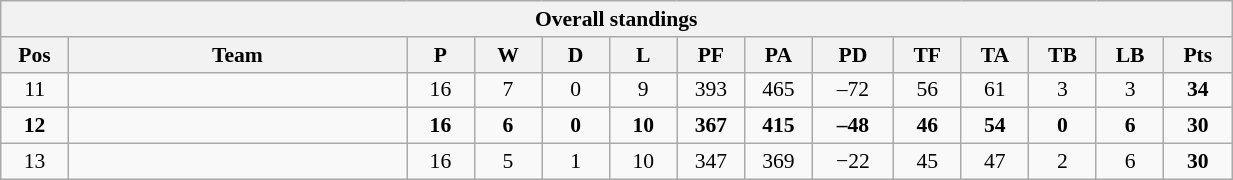<table class="wikitable" style="text-align:center; font-size:90%; width:65%;">
<tr>
<th colspan="100%" cellpadding="0" cellspacing="0">Overall standings</th>
</tr>
<tr>
<th style="width:5%;">Pos</th>
<th style="width:25%;">Team</th>
<th style="width:5%;">P</th>
<th style="width:5%;">W</th>
<th style="width:5%;">D</th>
<th style="width:5%;">L</th>
<th style="width:5%;">PF</th>
<th style="width:5%;">PA</th>
<th style="width:6%;">PD</th>
<th style="width:5%;">TF</th>
<th style="width:5%;">TA</th>
<th style="width:5%;">TB</th>
<th style="width:5%;">LB</th>
<th style="width:5%;">Pts<br></th>
</tr>
<tr>
<td>11</td>
<td style="text-align:left;"></td>
<td>16</td>
<td>7</td>
<td>0</td>
<td>9</td>
<td>393</td>
<td>465</td>
<td>–72</td>
<td>56</td>
<td>61</td>
<td>3</td>
<td>3</td>
<td><strong>34</strong></td>
</tr>
<tr>
<td><strong>12</strong></td>
<td style="text-align:left;"><strong></strong></td>
<td><strong>16</strong></td>
<td><strong>6</strong></td>
<td><strong>0</strong></td>
<td><strong>10</strong></td>
<td><strong>367</strong></td>
<td><strong>415</strong></td>
<td><strong>–48</strong></td>
<td><strong>46</strong></td>
<td><strong>54</strong></td>
<td><strong>0</strong></td>
<td><strong>6</strong></td>
<td><strong>30</strong></td>
</tr>
<tr>
<td>13</td>
<td style="text-align:left;"></td>
<td>16</td>
<td>5</td>
<td>1</td>
<td>10</td>
<td>347</td>
<td>369</td>
<td>−22</td>
<td>45</td>
<td>47</td>
<td>2</td>
<td>6</td>
<td><strong>30</strong></td>
</tr>
</table>
